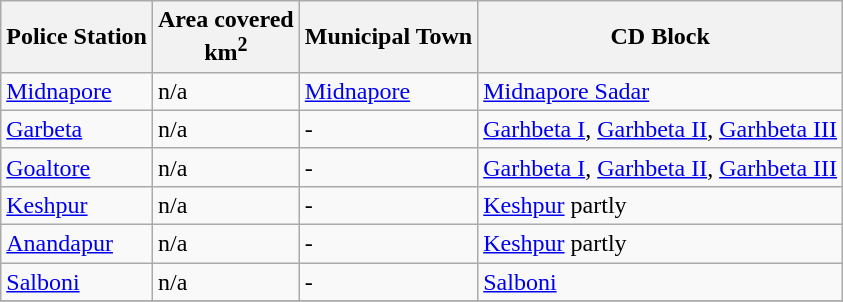<table class="wikitable sortable">
<tr>
<th>Police Station</th>
<th>Area covered<br>km<sup>2</sup></th>
<th>Municipal Town</th>
<th>CD Block</th>
</tr>
<tr>
<td><a href='#'>Midnapore</a></td>
<td>n/a</td>
<td><a href='#'>Midnapore</a></td>
<td><a href='#'>Midnapore Sadar</a></td>
</tr>
<tr>
<td><a href='#'>Garbeta</a></td>
<td>n/a</td>
<td>-</td>
<td><a href='#'>Garhbeta I</a>, <a href='#'>Garhbeta II</a>, <a href='#'>Garhbeta III</a></td>
</tr>
<tr>
<td><a href='#'>Goaltore</a></td>
<td>n/a</td>
<td>-</td>
<td><a href='#'>Garhbeta I</a>, <a href='#'>Garhbeta II</a>, <a href='#'>Garhbeta III</a></td>
</tr>
<tr>
<td><a href='#'>Keshpur</a></td>
<td>n/a</td>
<td>-</td>
<td><a href='#'>Keshpur</a> partly</td>
</tr>
<tr>
<td><a href='#'>Anandapur</a></td>
<td>n/a</td>
<td>-</td>
<td><a href='#'>Keshpur</a> partly</td>
</tr>
<tr>
<td><a href='#'>Salboni</a></td>
<td>n/a</td>
<td>-</td>
<td><a href='#'>Salboni</a></td>
</tr>
<tr>
</tr>
</table>
